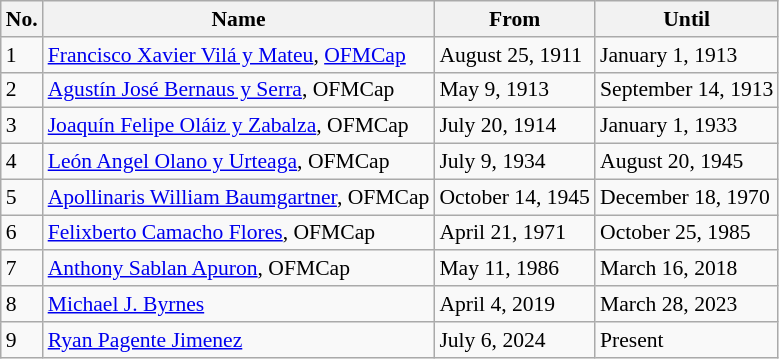<table class="wikitable" style="font-size:90%;">
<tr>
<th>No.</th>
<th>Name</th>
<th>From</th>
<th>Until</th>
</tr>
<tr>
<td>1</td>
<td><a href='#'>Francisco Xavier Vilá y Mateu</a>, <a href='#'>OFMCap</a></td>
<td>August 25, 1911</td>
<td>January 1, 1913</td>
</tr>
<tr>
<td>2</td>
<td><a href='#'>Agustín José Bernaus y Serra</a>, OFMCap</td>
<td>May 9, 1913</td>
<td>September 14, 1913</td>
</tr>
<tr>
<td>3</td>
<td><a href='#'>Joaquín Felipe Oláiz y Zabalza</a>, OFMCap</td>
<td>July 20, 1914</td>
<td>January 1, 1933</td>
</tr>
<tr>
<td>4</td>
<td><a href='#'>León Angel Olano y Urteaga</a>, OFMCap</td>
<td>July 9, 1934</td>
<td>August 20, 1945</td>
</tr>
<tr>
<td>5</td>
<td><a href='#'>Apollinaris William Baumgartner</a>, OFMCap</td>
<td>October 14, 1945</td>
<td>December 18, 1970</td>
</tr>
<tr>
<td>6</td>
<td><a href='#'>Felixberto Camacho Flores</a>, OFMCap</td>
<td>April 21, 1971</td>
<td>October 25, 1985</td>
</tr>
<tr>
<td>7</td>
<td><a href='#'>Anthony Sablan Apuron</a>, OFMCap</td>
<td>May 11, 1986</td>
<td>March 16, 2018</td>
</tr>
<tr>
<td>8</td>
<td><a href='#'>Michael J. Byrnes</a></td>
<td>April 4, 2019</td>
<td>March 28, 2023</td>
</tr>
<tr>
<td>9</td>
<td><a href='#'>Ryan Pagente Jimenez</a></td>
<td>July 6, 2024</td>
<td>Present</td>
</tr>
</table>
